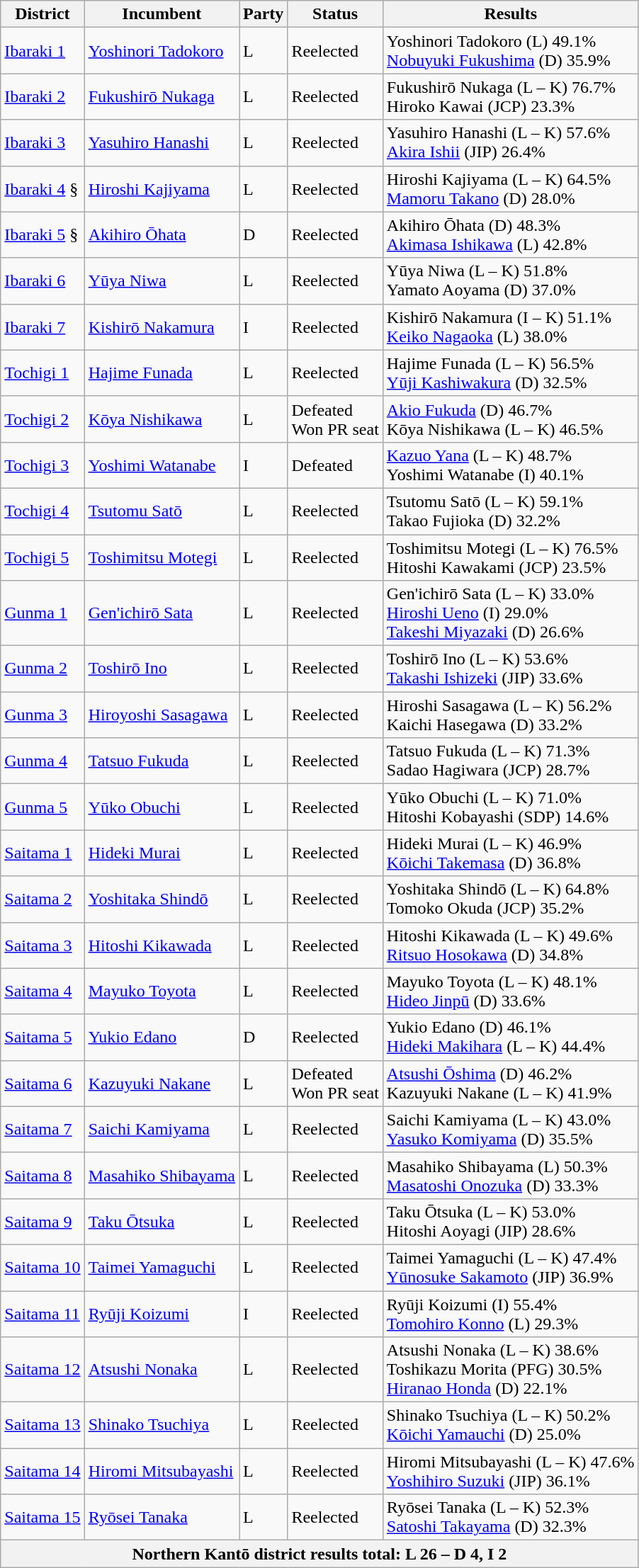<table class="wikitable">
<tr>
<th>District</th>
<th>Incumbent</th>
<th>Party</th>
<th>Status</th>
<th>Results</th>
</tr>
<tr>
<td><a href='#'>Ibaraki 1</a></td>
<td><a href='#'>Yoshinori Tadokoro</a></td>
<td>L</td>
<td>Reelected</td>
<td>Yoshinori Tadokoro (L) 49.1%<br><a href='#'>Nobuyuki Fukushima</a> (D) 35.9%</td>
</tr>
<tr>
<td><a href='#'>Ibaraki 2</a></td>
<td><a href='#'>Fukushirō Nukaga</a></td>
<td>L</td>
<td>Reelected</td>
<td>Fukushirō Nukaga  (L – K) 76.7%<br>Hiroko Kawai (JCP) 23.3%</td>
</tr>
<tr>
<td><a href='#'>Ibaraki 3</a></td>
<td><a href='#'>Yasuhiro Hanashi</a></td>
<td>L</td>
<td>Reelected</td>
<td>Yasuhiro Hanashi (L – K) 57.6%<br><a href='#'>Akira Ishii</a> (JIP) 26.4%</td>
</tr>
<tr>
<td><a href='#'>Ibaraki 4</a> §</td>
<td><a href='#'>Hiroshi Kajiyama</a></td>
<td>L</td>
<td>Reelected</td>
<td>Hiroshi Kajiyama (L – K) 64.5%<br><a href='#'>Mamoru Takano</a> (D) 28.0%</td>
</tr>
<tr>
<td><a href='#'>Ibaraki 5</a> §</td>
<td><a href='#'>Akihiro Ōhata</a></td>
<td>D</td>
<td>Reelected</td>
<td>Akihiro Ōhata (D) 48.3%<br><a href='#'>Akimasa Ishikawa</a> (L) 42.8%</td>
</tr>
<tr>
<td><a href='#'>Ibaraki 6</a></td>
<td><a href='#'>Yūya Niwa</a></td>
<td>L</td>
<td>Reelected</td>
<td>Yūya Niwa (L – K) 51.8%<br>Yamato Aoyama (D) 37.0%</td>
</tr>
<tr>
<td><a href='#'>Ibaraki 7</a></td>
<td><a href='#'>Kishirō Nakamura</a></td>
<td>I</td>
<td>Reelected</td>
<td>Kishirō Nakamura (I – K) 51.1%<br><a href='#'>Keiko Nagaoka</a> (L) 38.0%</td>
</tr>
<tr>
<td><a href='#'>Tochigi 1</a></td>
<td><a href='#'>Hajime Funada</a></td>
<td>L</td>
<td>Reelected</td>
<td>Hajime Funada (L – K) 56.5%<br><a href='#'>Yūji Kashiwakura</a> (D) 32.5%</td>
</tr>
<tr>
<td><a href='#'>Tochigi 2</a></td>
<td><a href='#'>Kōya Nishikawa</a></td>
<td>L</td>
<td>Defeated<br>Won PR seat</td>
<td><a href='#'>Akio Fukuda</a> (D) 46.7%<br>Kōya Nishikawa (L – K) 46.5%</td>
</tr>
<tr>
<td><a href='#'>Tochigi 3</a></td>
<td><a href='#'>Yoshimi Watanabe</a></td>
<td>I</td>
<td>Defeated</td>
<td><a href='#'>Kazuo Yana</a> (L – K) 48.7%<br>Yoshimi Watanabe (I) 40.1%</td>
</tr>
<tr>
<td><a href='#'>Tochigi 4</a></td>
<td><a href='#'>Tsutomu Satō</a></td>
<td>L</td>
<td>Reelected</td>
<td>Tsutomu Satō (L – K) 59.1%<br>Takao Fujioka (D) 32.2%</td>
</tr>
<tr>
<td><a href='#'>Tochigi 5</a></td>
<td><a href='#'>Toshimitsu Motegi</a></td>
<td>L</td>
<td>Reelected</td>
<td>Toshimitsu Motegi (L – K) 76.5%<br>Hitoshi Kawakami (JCP) 23.5%</td>
</tr>
<tr>
<td><a href='#'>Gunma 1</a></td>
<td><a href='#'>Gen'ichirō Sata</a></td>
<td>L</td>
<td>Reelected</td>
<td>Gen'ichirō Sata (L – K) 33.0%<br><a href='#'>Hiroshi Ueno</a> (I) 29.0%<br><a href='#'>Takeshi Miyazaki</a> (D) 26.6%</td>
</tr>
<tr>
<td><a href='#'>Gunma 2</a></td>
<td><a href='#'>Toshirō Ino</a></td>
<td>L</td>
<td>Reelected</td>
<td>Toshirō Ino (L – K) 53.6%<br><a href='#'>Takashi Ishizeki</a> (JIP) 33.6%</td>
</tr>
<tr>
<td><a href='#'>Gunma 3</a></td>
<td><a href='#'>Hiroyoshi Sasagawa</a></td>
<td>L</td>
<td>Reelected</td>
<td>Hiroshi Sasagawa (L – K) 56.2%<br>Kaichi Hasegawa (D) 33.2%</td>
</tr>
<tr>
<td><a href='#'>Gunma 4</a></td>
<td><a href='#'>Tatsuo Fukuda</a></td>
<td>L</td>
<td>Reelected</td>
<td>Tatsuo Fukuda (L – K) 71.3%<br>Sadao Hagiwara (JCP) 28.7%</td>
</tr>
<tr>
<td><a href='#'>Gunma 5</a></td>
<td><a href='#'>Yūko Obuchi</a></td>
<td>L</td>
<td>Reelected</td>
<td>Yūko Obuchi (L – K) 71.0%<br>Hitoshi Kobayashi (SDP) 14.6%</td>
</tr>
<tr>
<td><a href='#'>Saitama 1</a></td>
<td><a href='#'>Hideki Murai</a></td>
<td>L</td>
<td>Reelected</td>
<td>Hideki Murai (L – K) 46.9%<br><a href='#'>Kōichi Takemasa</a> (D) 36.8%</td>
</tr>
<tr>
<td><a href='#'>Saitama 2</a></td>
<td><a href='#'>Yoshitaka Shindō</a></td>
<td>L</td>
<td>Reelected</td>
<td>Yoshitaka Shindō (L – K) 64.8%<br>Tomoko Okuda (JCP) 35.2%</td>
</tr>
<tr>
<td><a href='#'>Saitama 3</a></td>
<td><a href='#'>Hitoshi Kikawada</a></td>
<td>L</td>
<td>Reelected</td>
<td>Hitoshi Kikawada (L – K) 49.6%<br><a href='#'>Ritsuo Hosokawa</a> (D) 34.8%</td>
</tr>
<tr>
<td><a href='#'>Saitama 4</a></td>
<td><a href='#'>Mayuko Toyota</a></td>
<td>L</td>
<td>Reelected</td>
<td>Mayuko Toyota (L – K) 48.1%<br><a href='#'>Hideo Jinpū</a> (D) 33.6%</td>
</tr>
<tr>
<td><a href='#'>Saitama 5</a></td>
<td><a href='#'>Yukio Edano</a></td>
<td>D</td>
<td>Reelected</td>
<td>Yukio Edano (D) 46.1%<br><a href='#'>Hideki Makihara</a> (L – K) 44.4%</td>
</tr>
<tr>
<td><a href='#'>Saitama 6</a></td>
<td><a href='#'>Kazuyuki Nakane</a></td>
<td>L</td>
<td>Defeated<br>Won PR seat</td>
<td><a href='#'>Atsushi Ōshima</a> (D) 46.2%<br>Kazuyuki Nakane (L – K) 41.9%</td>
</tr>
<tr>
<td><a href='#'>Saitama 7</a></td>
<td><a href='#'>Saichi Kamiyama</a></td>
<td>L</td>
<td>Reelected</td>
<td>Saichi Kamiyama (L – K) 43.0%<br><a href='#'>Yasuko Komiyama</a> (D) 35.5%</td>
</tr>
<tr>
<td><a href='#'>Saitama 8</a></td>
<td><a href='#'>Masahiko Shibayama</a></td>
<td>L</td>
<td>Reelected</td>
<td>Masahiko Shibayama (L) 50.3%<br><a href='#'>Masatoshi Onozuka</a> (D) 33.3%</td>
</tr>
<tr>
<td><a href='#'>Saitama 9</a></td>
<td><a href='#'>Taku Ōtsuka</a></td>
<td>L</td>
<td>Reelected</td>
<td>Taku Ōtsuka (L – K) 53.0%<br>Hitoshi Aoyagi (JIP) 28.6%</td>
</tr>
<tr>
<td><a href='#'>Saitama 10</a></td>
<td><a href='#'>Taimei Yamaguchi</a></td>
<td>L</td>
<td>Reelected</td>
<td>Taimei Yamaguchi (L – K) 47.4%<br><a href='#'>Yūnosuke Sakamoto</a> (JIP) 36.9%</td>
</tr>
<tr>
<td><a href='#'>Saitama 11</a></td>
<td><a href='#'>Ryūji Koizumi</a></td>
<td>I</td>
<td>Reelected</td>
<td>Ryūji Koizumi (I) 55.4%<br><a href='#'>Tomohiro Konno</a> (L) 29.3%</td>
</tr>
<tr>
<td><a href='#'>Saitama 12</a></td>
<td><a href='#'>Atsushi Nonaka</a></td>
<td>L</td>
<td>Reelected</td>
<td>Atsushi Nonaka (L – K) 38.6%<br>Toshikazu Morita (PFG) 30.5%<br><a href='#'>Hiranao Honda</a> (D) 22.1%</td>
</tr>
<tr>
<td><a href='#'>Saitama 13</a></td>
<td><a href='#'>Shinako Tsuchiya</a></td>
<td>L</td>
<td>Reelected</td>
<td>Shinako Tsuchiya (L – K) 50.2%<br><a href='#'>Kōichi Yamauchi</a> (D) 25.0%</td>
</tr>
<tr>
<td><a href='#'>Saitama 14</a></td>
<td><a href='#'>Hiromi Mitsubayashi</a></td>
<td>L</td>
<td>Reelected</td>
<td>Hiromi Mitsubayashi (L – K) 47.6%<br><a href='#'>Yoshihiro Suzuki</a> (JIP) 36.1%</td>
</tr>
<tr>
<td><a href='#'>Saitama 15</a></td>
<td><a href='#'>Ryōsei Tanaka</a></td>
<td>L</td>
<td>Reelected</td>
<td>Ryōsei Tanaka (L – K) 52.3%<br><a href='#'>Satoshi Takayama</a> (D) 32.3%</td>
</tr>
<tr>
<th colspan="5">Northern Kantō district results total: L 26 – D 4, I 2</th>
</tr>
</table>
